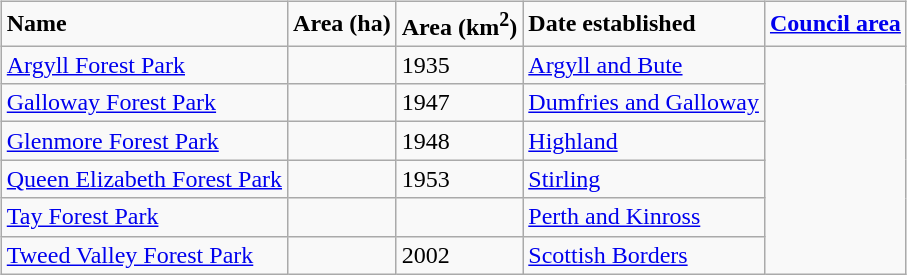<table>
<tr>
<td><br><table class="wikitable sortable">
<tr>
<td><strong>Name</strong></td>
<td><strong>Area (ha)</strong></td>
<td><strong>Area (km<sup>2</sup>)</strong></td>
<td><strong>Date established</strong></td>
<td><strong><a href='#'>Council area</a></strong></td>
</tr>
<tr>
<td><a href='#'>Argyll Forest Park</a></td>
<td></td>
<td>1935</td>
<td><a href='#'>Argyll and Bute</a></td>
</tr>
<tr>
<td><a href='#'>Galloway Forest Park</a></td>
<td></td>
<td>1947</td>
<td><a href='#'>Dumfries and Galloway</a></td>
</tr>
<tr>
<td><a href='#'>Glenmore Forest Park</a></td>
<td></td>
<td>1948</td>
<td><a href='#'>Highland</a></td>
</tr>
<tr>
<td><a href='#'>Queen Elizabeth Forest Park</a></td>
<td></td>
<td>1953</td>
<td><a href='#'>Stirling</a></td>
</tr>
<tr>
<td><a href='#'>Tay Forest Park</a></td>
<td></td>
<td></td>
<td><a href='#'>Perth and Kinross</a></td>
</tr>
<tr>
<td><a href='#'>Tweed Valley Forest Park</a></td>
<td></td>
<td>2002</td>
<td><a href='#'>Scottish Borders</a></td>
</tr>
</table>
</td>
<td></td>
</tr>
</table>
